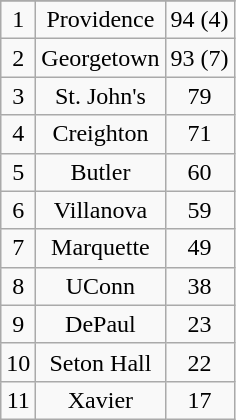<table class="wikitable" style="display: inline-table;">
<tr align="center">
</tr>
<tr align="center">
<td>1</td>
<td>Providence</td>
<td>94 (4)</td>
</tr>
<tr align="center">
<td>2</td>
<td>Georgetown</td>
<td>93 (7)</td>
</tr>
<tr align="center">
<td>3</td>
<td>St. John's</td>
<td>79</td>
</tr>
<tr align="center">
<td>4</td>
<td>Creighton</td>
<td>71</td>
</tr>
<tr align="center">
<td>5</td>
<td>Butler</td>
<td>60</td>
</tr>
<tr align="center">
<td>6</td>
<td>Villanova</td>
<td>59</td>
</tr>
<tr align="center">
<td>7</td>
<td>Marquette</td>
<td>49</td>
</tr>
<tr align="center">
<td>8</td>
<td>UConn</td>
<td>38</td>
</tr>
<tr align="center">
<td>9</td>
<td>DePaul</td>
<td>23</td>
</tr>
<tr align="center">
<td>10</td>
<td>Seton Hall</td>
<td>22</td>
</tr>
<tr align="center">
<td>11</td>
<td>Xavier</td>
<td>17</td>
</tr>
</table>
